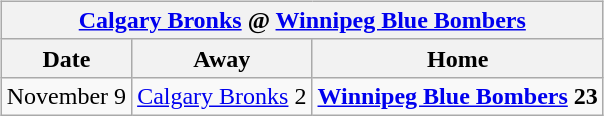<table cellspacing="10">
<tr>
<td valign="top"><br><table class="wikitable">
<tr>
<th colspan="4"><a href='#'>Calgary Bronks</a> @ <a href='#'>Winnipeg Blue Bombers</a></th>
</tr>
<tr>
<th>Date</th>
<th>Away</th>
<th>Home</th>
</tr>
<tr>
<td>November 9</td>
<td><a href='#'>Calgary Bronks</a> 2</td>
<td><strong><a href='#'>Winnipeg Blue Bombers</a> 23</strong></td>
</tr>
</table>
</td>
</tr>
</table>
